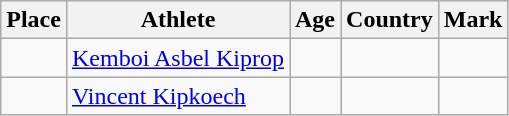<table class="wikitable mw-datatable sortable">
<tr>
<th>Place</th>
<th>Athlete</th>
<th>Age</th>
<th>Country</th>
<th>Mark</th>
</tr>
<tr>
<td align=center></td>
<td><a href='#'>Kemboi Asbel Kiprop</a></td>
<td></td>
<td></td>
<td></td>
</tr>
<tr>
<td align=center></td>
<td><a href='#'>Vincent Kipkoech</a></td>
<td></td>
<td></td>
<td></td>
</tr>
</table>
